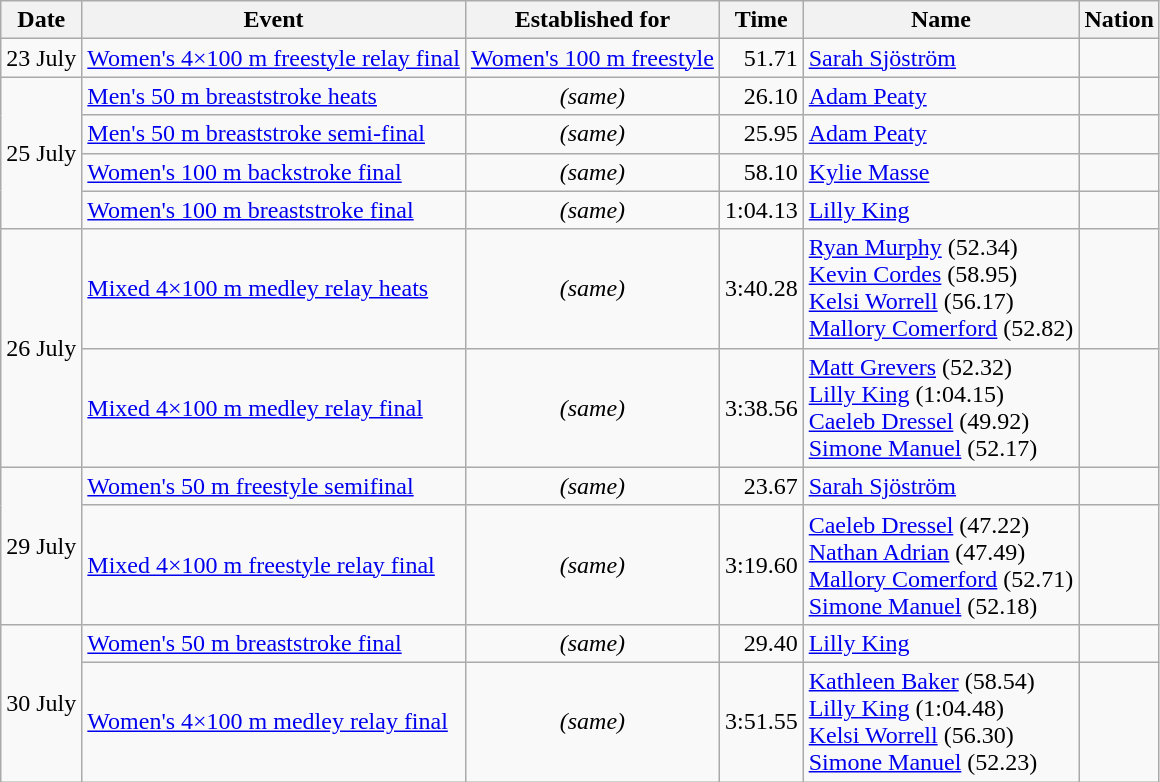<table class="wikitable">
<tr>
<th>Date</th>
<th>Event</th>
<th>Established for</th>
<th>Time</th>
<th>Name</th>
<th>Nation</th>
</tr>
<tr>
<td>23 July</td>
<td><a href='#'>Women's 4×100 m freestyle relay final</a></td>
<td style="text-align:center;"><a href='#'>Women's 100 m freestyle</a></td>
<td align="right">51.71</td>
<td><a href='#'>Sarah Sjöström</a></td>
<td></td>
</tr>
<tr>
<td rowspan=4>25 July</td>
<td><a href='#'>Men's 50 m breaststroke heats</a></td>
<td style="text-align:center;"><em>(same)</em></td>
<td align="right">26.10</td>
<td><a href='#'>Adam Peaty</a></td>
<td></td>
</tr>
<tr>
<td><a href='#'>Men's 50 m breaststroke semi-final</a></td>
<td style="text-align:center;"><em>(same)</em></td>
<td align="right">25.95</td>
<td><a href='#'>Adam Peaty</a></td>
<td></td>
</tr>
<tr>
<td><a href='#'>Women's 100 m backstroke final</a></td>
<td style="text-align:center;"><em>(same)</em></td>
<td align="right">58.10</td>
<td><a href='#'>Kylie Masse</a></td>
<td></td>
</tr>
<tr>
<td><a href='#'>Women's 100 m breaststroke final</a></td>
<td style="text-align:center;"><em>(same)</em></td>
<td align="right">1:04.13</td>
<td><a href='#'>Lilly King</a></td>
<td></td>
</tr>
<tr>
<td rowspan=2>26 July</td>
<td><a href='#'>Mixed 4×100 m medley relay heats</a></td>
<td style="text-align:center;"><em>(same)</em></td>
<td align="right">3:40.28</td>
<td><a href='#'>Ryan Murphy</a> (52.34)<br><a href='#'>Kevin Cordes</a> (58.95)<br><a href='#'>Kelsi Worrell</a> (56.17)<br><a href='#'>Mallory Comerford</a> (52.82)</td>
<td></td>
</tr>
<tr>
<td><a href='#'>Mixed 4×100 m medley relay final</a></td>
<td style="text-align:center;"><em>(same)</em></td>
<td align="right">3:38.56</td>
<td><a href='#'>Matt Grevers</a> (52.32)<br><a href='#'>Lilly King</a> (1:04.15)<br><a href='#'>Caeleb Dressel</a> (49.92)<br><a href='#'>Simone Manuel</a> (52.17)</td>
<td></td>
</tr>
<tr>
<td rowspan=2>29 July</td>
<td><a href='#'>Women's 50 m freestyle  semifinal</a></td>
<td style="text-align:center;"><em>(same)</em></td>
<td align="right">23.67</td>
<td><a href='#'>Sarah Sjöström</a></td>
<td></td>
</tr>
<tr>
<td><a href='#'>Mixed 4×100 m freestyle relay final</a></td>
<td style="text-align:center;"><em>(same)</em></td>
<td align="right">3:19.60</td>
<td><a href='#'>Caeleb Dressel</a> (47.22)<br><a href='#'>Nathan Adrian</a> (47.49)<br><a href='#'>Mallory Comerford</a> (52.71)<br><a href='#'>Simone Manuel</a> (52.18)</td>
<td></td>
</tr>
<tr>
<td rowspan=2>30 July</td>
<td><a href='#'>Women's 50 m breaststroke final</a></td>
<td style="text-align:center;"><em>(same)</em></td>
<td align="right">29.40</td>
<td><a href='#'>Lilly King</a></td>
<td></td>
</tr>
<tr>
<td><a href='#'>Women's 4×100 m medley relay final</a></td>
<td style="text-align:center;"><em>(same)</em></td>
<td align="right">3:51.55</td>
<td><a href='#'>Kathleen Baker</a> (58.54)<br><a href='#'>Lilly King</a> (1:04.48)<br><a href='#'>Kelsi Worrell</a> (56.30)<br><a href='#'>Simone Manuel</a> (52.23)</td>
<td></td>
</tr>
</table>
